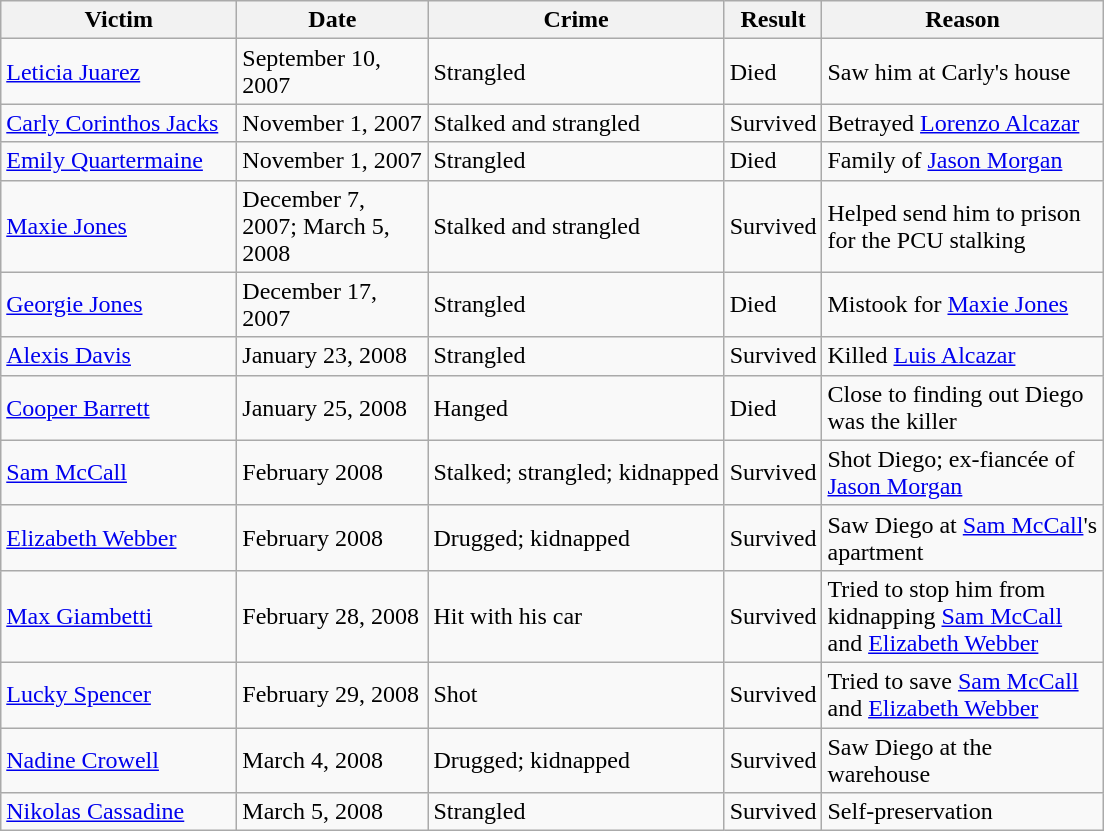<table class="wikitable">
<tr>
<th scope="col" style="width:150px;">Victim</th>
<th scope="col" style="width:120px;">Date</th>
<th scope="col">Crime</th>
<th scope="col">Result</th>
<th scope="col" style="width:180px;">Reason</th>
</tr>
<tr>
<td><a href='#'>Leticia Juarez</a></td>
<td>September 10, 2007</td>
<td>Strangled</td>
<td>Died</td>
<td>Saw him at Carly's house</td>
</tr>
<tr>
<td><a href='#'>Carly Corinthos Jacks</a></td>
<td>November 1, 2007</td>
<td>Stalked and strangled</td>
<td>Survived</td>
<td>Betrayed <a href='#'>Lorenzo Alcazar</a></td>
</tr>
<tr>
<td><a href='#'>Emily Quartermaine</a></td>
<td>November 1, 2007</td>
<td>Strangled</td>
<td>Died</td>
<td>Family of <a href='#'>Jason Morgan</a></td>
</tr>
<tr>
<td><a href='#'>Maxie Jones</a></td>
<td>December 7, 2007; March 5, 2008</td>
<td>Stalked and strangled</td>
<td>Survived</td>
<td>Helped send him to prison for the PCU stalking</td>
</tr>
<tr>
<td><a href='#'>Georgie Jones</a></td>
<td>December 17, 2007</td>
<td>Strangled</td>
<td>Died</td>
<td>Mistook for <a href='#'>Maxie Jones</a></td>
</tr>
<tr>
<td><a href='#'>Alexis Davis</a></td>
<td>January 23, 2008</td>
<td>Strangled</td>
<td>Survived</td>
<td>Killed <a href='#'>Luis Alcazar</a></td>
</tr>
<tr>
<td><a href='#'>Cooper Barrett</a></td>
<td>January 25, 2008</td>
<td>Hanged</td>
<td>Died</td>
<td>Close to finding out Diego was the killer</td>
</tr>
<tr>
<td><a href='#'>Sam McCall</a></td>
<td>February 2008</td>
<td>Stalked; strangled; kidnapped</td>
<td>Survived</td>
<td>Shot Diego; ex-fiancée of <a href='#'>Jason Morgan</a></td>
</tr>
<tr>
<td><a href='#'>Elizabeth Webber</a></td>
<td>February 2008</td>
<td>Drugged; kidnapped</td>
<td>Survived</td>
<td>Saw Diego at <a href='#'>Sam McCall</a>'s apartment</td>
</tr>
<tr>
<td><a href='#'>Max Giambetti</a></td>
<td>February 28, 2008</td>
<td>Hit with his car</td>
<td>Survived</td>
<td>Tried to stop him from kidnapping <a href='#'>Sam McCall</a> and <a href='#'>Elizabeth Webber</a></td>
</tr>
<tr>
<td><a href='#'>Lucky Spencer</a></td>
<td>February 29, 2008</td>
<td>Shot</td>
<td>Survived</td>
<td>Tried to save <a href='#'>Sam McCall</a> and <a href='#'>Elizabeth Webber</a></td>
</tr>
<tr>
<td><a href='#'>Nadine Crowell</a></td>
<td>March 4, 2008</td>
<td>Drugged; kidnapped</td>
<td>Survived</td>
<td>Saw Diego at the warehouse</td>
</tr>
<tr>
<td><a href='#'>Nikolas Cassadine</a></td>
<td>March 5, 2008</td>
<td>Strangled</td>
<td>Survived</td>
<td>Self-preservation</td>
</tr>
</table>
